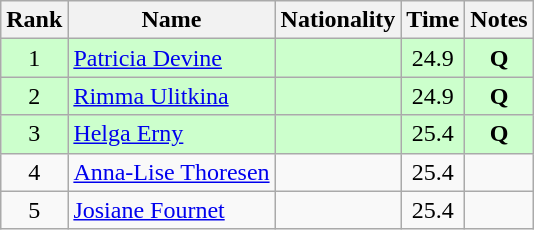<table class="wikitable sortable" style="text-align:center">
<tr>
<th>Rank</th>
<th>Name</th>
<th>Nationality</th>
<th>Time</th>
<th>Notes</th>
</tr>
<tr bgcolor=ccffcc>
<td>1</td>
<td align=left><a href='#'>Patricia Devine</a></td>
<td align=left></td>
<td>24.9</td>
<td><strong>Q</strong></td>
</tr>
<tr bgcolor=ccffcc>
<td>2</td>
<td align=left><a href='#'>Rimma Ulitkina</a></td>
<td align=left></td>
<td>24.9</td>
<td><strong>Q</strong></td>
</tr>
<tr bgcolor=ccffcc>
<td>3</td>
<td align=left><a href='#'>Helga Erny</a></td>
<td align=left></td>
<td>25.4</td>
<td><strong>Q</strong></td>
</tr>
<tr>
<td>4</td>
<td align=left><a href='#'>Anna-Lise Thoresen</a></td>
<td align=left></td>
<td>25.4</td>
<td></td>
</tr>
<tr>
<td>5</td>
<td align=left><a href='#'>Josiane Fournet</a></td>
<td align=left></td>
<td>25.4</td>
<td></td>
</tr>
</table>
